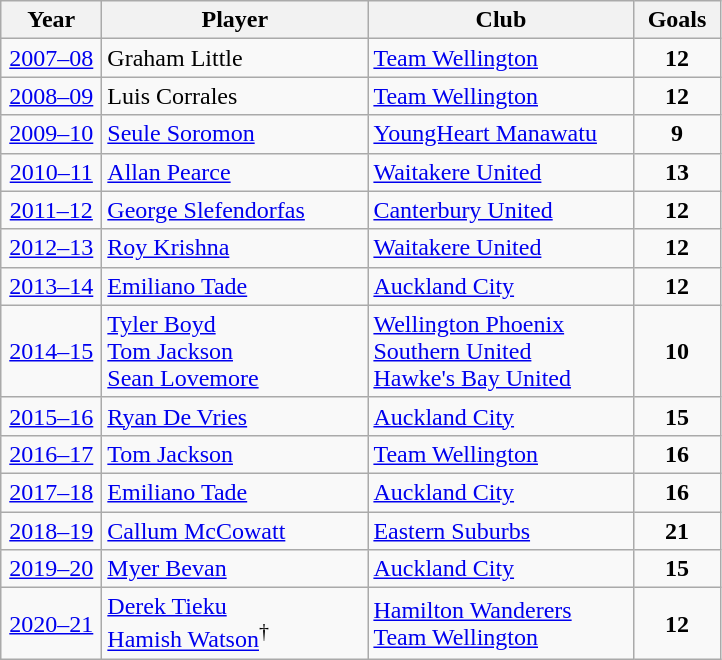<table class="wikitable" style="text-align:center;">
<tr>
<th width=60>Year</th>
<th width=170>Player</th>
<th width=170>Club</th>
<th width=50>Goals</th>
</tr>
<tr>
<td><a href='#'>2007–08</a></td>
<td align=left> Graham Little</td>
<td align=left><a href='#'>Team Wellington</a></td>
<td><strong>12</strong></td>
</tr>
<tr>
<td><a href='#'>2008–09</a></td>
<td align=left> Luis Corrales</td>
<td align=left><a href='#'>Team Wellington</a></td>
<td><strong>12</strong></td>
</tr>
<tr>
<td><a href='#'>2009–10</a></td>
<td align=left> <a href='#'>Seule Soromon</a></td>
<td align=left><a href='#'>YoungHeart Manawatu</a></td>
<td><strong>9</strong></td>
</tr>
<tr>
<td><a href='#'>2010–11</a></td>
<td align=left> <a href='#'>Allan Pearce</a></td>
<td align=left><a href='#'>Waitakere United</a></td>
<td><strong>13</strong></td>
</tr>
<tr>
<td><a href='#'>2011–12</a></td>
<td align=left> <a href='#'>George Slefendorfas</a></td>
<td align=left><a href='#'>Canterbury United</a></td>
<td><strong>12</strong></td>
</tr>
<tr>
<td><a href='#'>2012–13</a></td>
<td align=left> <a href='#'>Roy Krishna</a></td>
<td align=left><a href='#'>Waitakere United</a></td>
<td><strong>12</strong></td>
</tr>
<tr>
<td><a href='#'>2013–14</a></td>
<td align=left> <a href='#'>Emiliano Tade</a></td>
<td align=left><a href='#'>Auckland City</a></td>
<td><strong>12</strong></td>
</tr>
<tr>
<td><a href='#'>2014–15</a></td>
<td align=left> <a href='#'>Tyler Boyd</a><br>  <a href='#'>Tom Jackson</a><br>  <a href='#'>Sean Lovemore</a></td>
<td align=left><a href='#'>Wellington Phoenix</a><br> <a href='#'>Southern United</a><br> <a href='#'>Hawke's Bay United</a></td>
<td><strong>10</strong></td>
</tr>
<tr>
<td><a href='#'>2015–16</a></td>
<td align=left> <a href='#'>Ryan De Vries</a></td>
<td align=left><a href='#'>Auckland City</a></td>
<td><strong>15</strong></td>
</tr>
<tr>
<td><a href='#'>2016–17</a></td>
<td align=left> <a href='#'>Tom Jackson</a></td>
<td align=left><a href='#'>Team Wellington</a></td>
<td><strong>16</strong></td>
</tr>
<tr>
<td><a href='#'>2017–18</a></td>
<td align=left> <a href='#'>Emiliano Tade</a></td>
<td align=left><a href='#'>Auckland City</a></td>
<td><strong>16</strong></td>
</tr>
<tr>
<td><a href='#'>2018–19</a></td>
<td align=left> <a href='#'>Callum McCowatt</a></td>
<td align=left><a href='#'>Eastern Suburbs</a></td>
<td><strong>21</strong></td>
</tr>
<tr>
<td><a href='#'>2019–20</a></td>
<td align=left> <a href='#'>Myer Bevan</a></td>
<td align=left><a href='#'>Auckland City</a></td>
<td><strong>15</strong></td>
</tr>
<tr>
<td><a href='#'>2020–21</a></td>
<td align=left> <a href='#'>Derek Tieku</a><br> <a href='#'>Hamish Watson</a><sup>†</sup></td>
<td align=left><a href='#'>Hamilton Wanderers</a><br><a href='#'>Team Wellington</a></td>
<td><strong>12</strong></td>
</tr>
</table>
